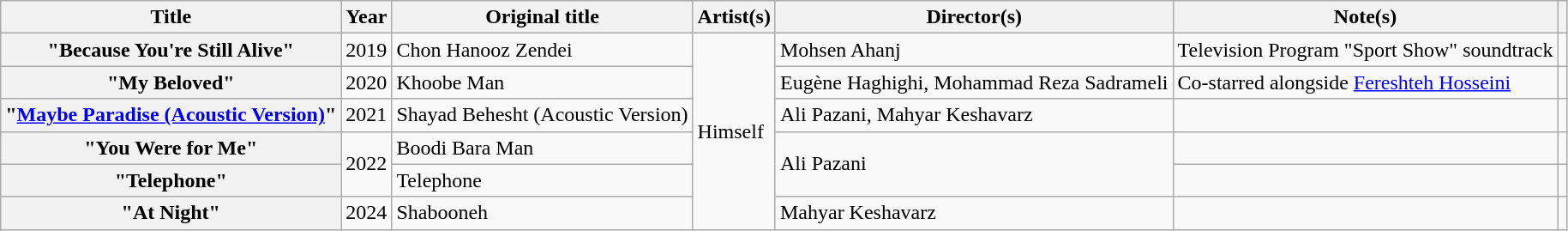<table class="wikitable plainrowheaders">
<tr>
<th scope="col" style="text-align:center;">Title</th>
<th scope="col" style="text-align:center;">Year</th>
<th>Original title</th>
<th scope="col" style="text-align:center;">Artist(s)</th>
<th scope="col" style="text-align:center;">Director(s)</th>
<th scope="col" style="text-align:center;">Note(s)</th>
<th scope="col" style="text-align:center;"></th>
</tr>
<tr>
<th scope="row">"Because You're Still Alive"</th>
<td>2019</td>
<td>Chon Hanooz Zendei</td>
<td rowspan="6">Himself</td>
<td>Mohsen Ahanj</td>
<td>Television Program "Sport Show" soundtrack</td>
<td></td>
</tr>
<tr>
<th scope="row">"My Beloved"</th>
<td>2020</td>
<td>Khoobe Man</td>
<td>Eugène Haghighi, Mohammad Reza Sadrameli</td>
<td style="text-align:left;">Co-starred alongside <a href='#'>Fereshteh Hosseini</a></td>
<td></td>
</tr>
<tr>
<th scope="row">"<a href='#'>Maybe Paradise (Acoustic Version)</a>"</th>
<td>2021</td>
<td>Shayad Behesht (Acoustic Version)</td>
<td>Ali Pazani, Mahyar Keshavarz</td>
<td style="text-align:left;"></td>
<td></td>
</tr>
<tr>
<th scope="row">"You Were for Me"</th>
<td rowspan="2">2022</td>
<td>Boodi Bara Man</td>
<td rowspan="2">Ali Pazani</td>
<td style="text-align:left;"></td>
<td></td>
</tr>
<tr>
<th scope="row">"Telephone"</th>
<td style="text-align:left;">Telephone</td>
<td></td>
<td></td>
</tr>
<tr>
<th scope="row">"At Night"</th>
<td>2024</td>
<td>Shabooneh</td>
<td>Mahyar Keshavarz</td>
<td></td>
<td></td>
</tr>
</table>
